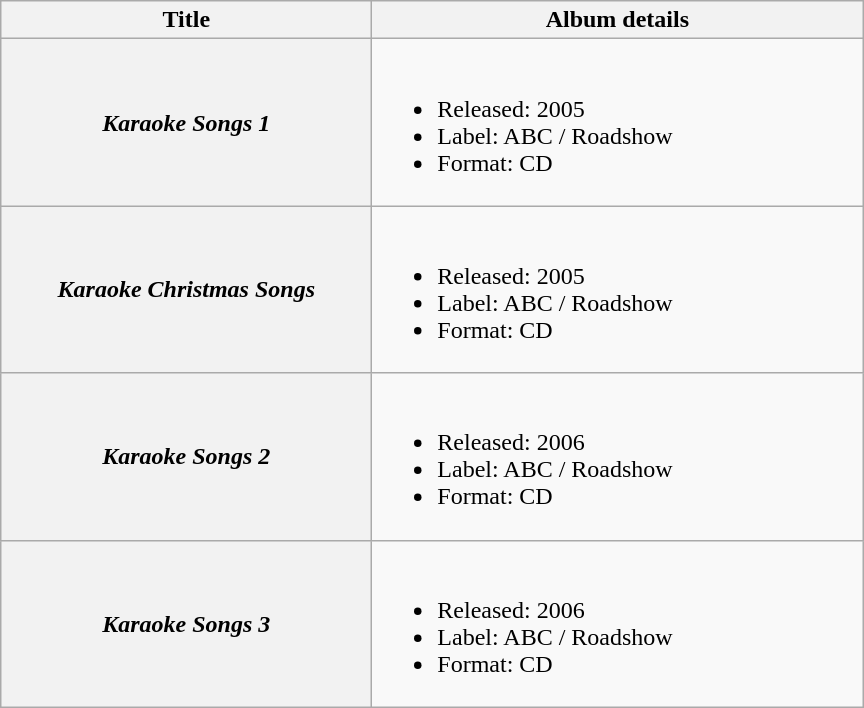<table class="wikitable plainrowheaders">
<tr>
<th scope="col" style="width:15em;">Title</th>
<th scope="col" style="width:20em;;">Album details</th>
</tr>
<tr>
<th scope="row"><em>Karaoke Songs 1</em></th>
<td><br><ul><li>Released: 2005</li><li>Label: ABC / Roadshow</li><li>Format: CD</li></ul></td>
</tr>
<tr>
<th scope="row"><em>Karaoke Christmas Songs</em></th>
<td><br><ul><li>Released: 2005</li><li>Label: ABC / Roadshow</li><li>Format: CD</li></ul></td>
</tr>
<tr>
<th scope="row"><em>Karaoke Songs 2</em></th>
<td><br><ul><li>Released: 2006</li><li>Label: ABC / Roadshow</li><li>Format: CD</li></ul></td>
</tr>
<tr>
<th scope="row"><em>Karaoke Songs 3</em></th>
<td><br><ul><li>Released: 2006</li><li>Label: ABC / Roadshow</li><li>Format: CD</li></ul></td>
</tr>
</table>
